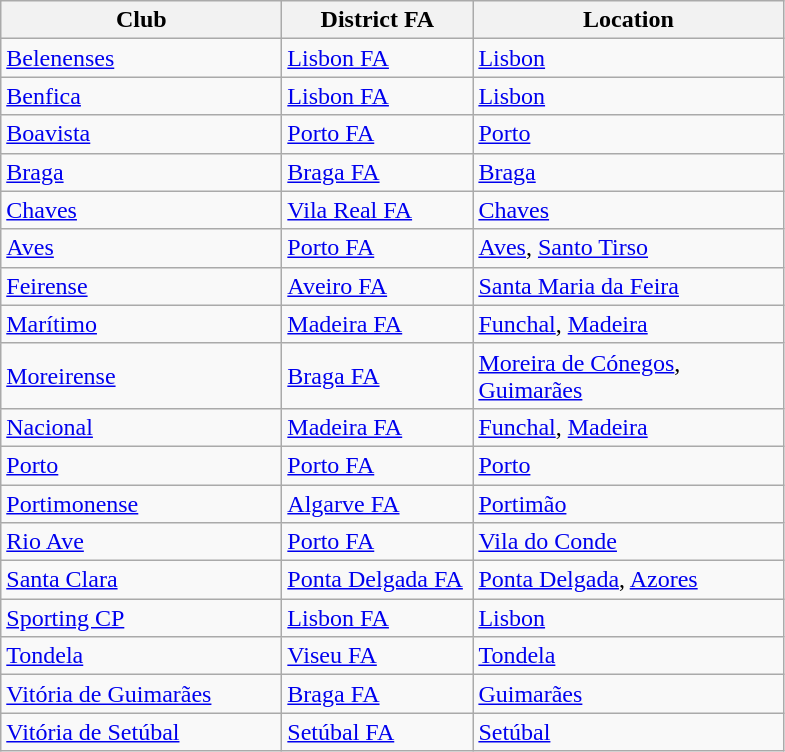<table class="wikitable sortable">
<tr>
<th width=180>Club</th>
<th width=120>District FA</th>
<th width=200>Location</th>
</tr>
<tr>
<td><a href='#'>Belenenses</a></td>
<td><a href='#'>Lisbon FA</a></td>
<td><a href='#'>Lisbon</a></td>
</tr>
<tr>
<td><a href='#'>Benfica</a></td>
<td><a href='#'>Lisbon FA</a></td>
<td><a href='#'>Lisbon</a></td>
</tr>
<tr>
<td><a href='#'>Boavista</a></td>
<td><a href='#'>Porto FA</a></td>
<td><a href='#'>Porto</a></td>
</tr>
<tr>
<td><a href='#'>Braga</a></td>
<td><a href='#'>Braga FA</a></td>
<td><a href='#'>Braga</a></td>
</tr>
<tr>
<td><a href='#'>Chaves</a></td>
<td><a href='#'>Vila Real FA</a></td>
<td><a href='#'>Chaves</a></td>
</tr>
<tr>
<td><a href='#'>Aves</a></td>
<td><a href='#'>Porto FA</a></td>
<td><a href='#'>Aves</a>, <a href='#'>Santo Tirso</a></td>
</tr>
<tr>
<td><a href='#'>Feirense</a></td>
<td><a href='#'>Aveiro FA</a></td>
<td><a href='#'>Santa Maria da Feira</a></td>
</tr>
<tr>
<td><a href='#'>Marítimo</a></td>
<td><a href='#'>Madeira FA</a></td>
<td><a href='#'>Funchal</a>, <a href='#'>Madeira</a></td>
</tr>
<tr>
<td><a href='#'>Moreirense</a></td>
<td><a href='#'>Braga FA</a></td>
<td><a href='#'>Moreira de Cónegos</a>, <a href='#'>Guimarães</a></td>
</tr>
<tr>
<td><a href='#'>Nacional</a></td>
<td><a href='#'>Madeira FA</a></td>
<td><a href='#'>Funchal</a>, <a href='#'>Madeira</a></td>
</tr>
<tr>
<td><a href='#'>Porto</a></td>
<td><a href='#'>Porto FA</a></td>
<td><a href='#'>Porto</a></td>
</tr>
<tr>
<td><a href='#'>Portimonense</a></td>
<td><a href='#'>Algarve FA</a></td>
<td><a href='#'>Portimão</a></td>
</tr>
<tr>
<td><a href='#'>Rio Ave</a></td>
<td><a href='#'>Porto FA</a></td>
<td><a href='#'>Vila do Conde</a></td>
</tr>
<tr>
<td><a href='#'>Santa Clara</a></td>
<td><a href='#'>Ponta Delgada FA</a></td>
<td><a href='#'>Ponta Delgada</a>, <a href='#'>Azores</a></td>
</tr>
<tr>
<td><a href='#'>Sporting CP</a></td>
<td><a href='#'>Lisbon FA</a></td>
<td><a href='#'>Lisbon</a></td>
</tr>
<tr>
<td><a href='#'>Tondela</a></td>
<td><a href='#'>Viseu FA</a></td>
<td><a href='#'>Tondela</a></td>
</tr>
<tr>
<td><a href='#'>Vitória de Guimarães</a></td>
<td><a href='#'>Braga FA</a></td>
<td><a href='#'>Guimarães</a></td>
</tr>
<tr>
<td><a href='#'>Vitória de Setúbal</a></td>
<td><a href='#'>Setúbal FA</a></td>
<td><a href='#'>Setúbal</a></td>
</tr>
</table>
